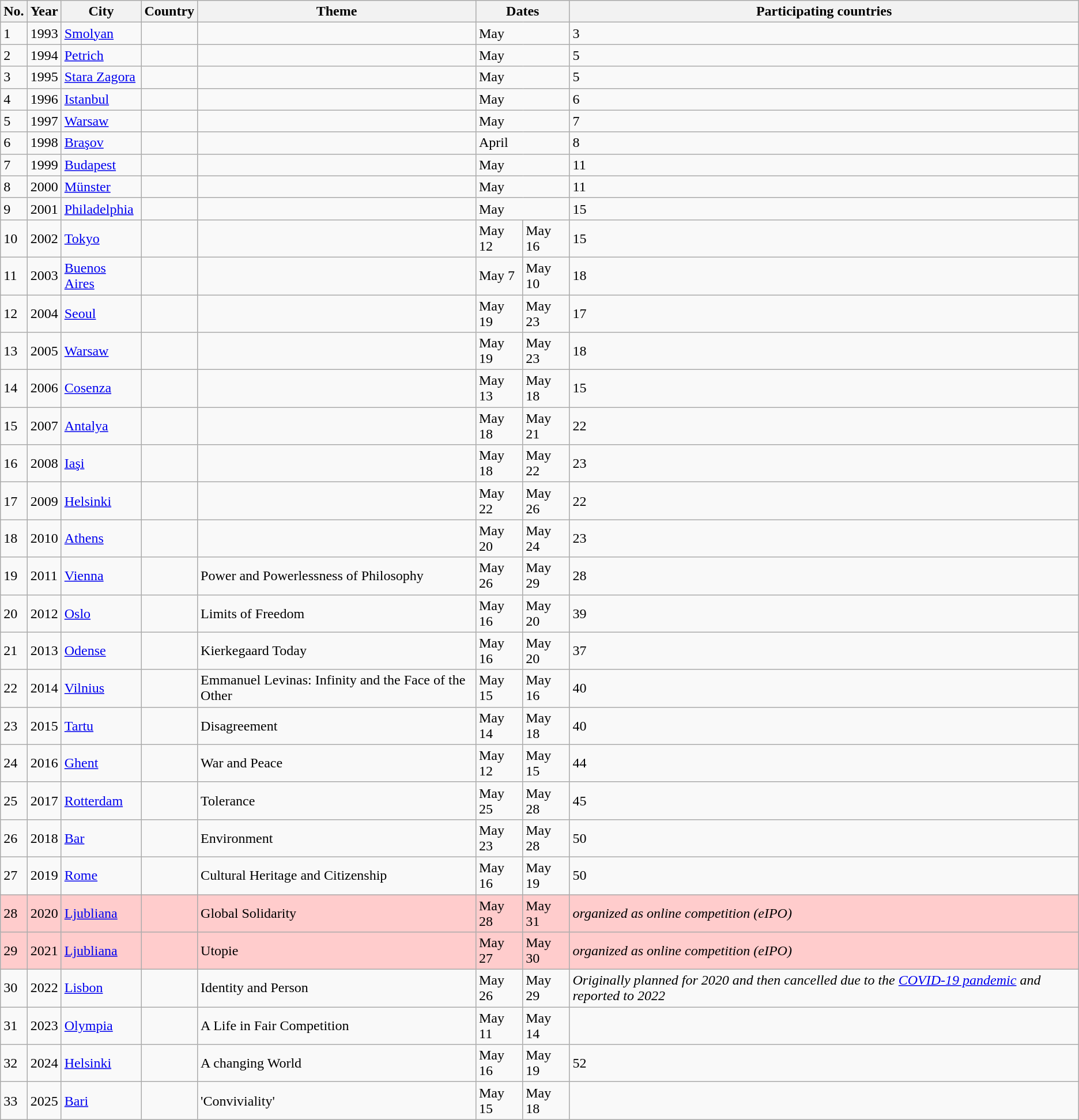<table class="wikitable sortable">
<tr>
<th>No.</th>
<th>Year</th>
<th>City</th>
<th>Country</th>
<th>Theme</th>
<th colspan="2">Dates</th>
<th>Participating countries</th>
</tr>
<tr>
<td>1</td>
<td>1993</td>
<td><a href='#'>Smolyan</a></td>
<td></td>
<td></td>
<td colspan="2">May</td>
<td>3</td>
</tr>
<tr>
<td>2</td>
<td>1994</td>
<td><a href='#'>Petrich</a></td>
<td></td>
<td></td>
<td colspan="2">May</td>
<td>5</td>
</tr>
<tr>
<td>3</td>
<td>1995</td>
<td><a href='#'>Stara Zagora</a></td>
<td></td>
<td></td>
<td colspan="2">May</td>
<td>5</td>
</tr>
<tr>
<td>4</td>
<td>1996</td>
<td><a href='#'>Istanbul</a></td>
<td></td>
<td></td>
<td colspan="2">May</td>
<td>6</td>
</tr>
<tr>
<td>5</td>
<td>1997</td>
<td><a href='#'>Warsaw</a></td>
<td></td>
<td></td>
<td colspan="2">May</td>
<td>7</td>
</tr>
<tr>
<td>6</td>
<td>1998</td>
<td><a href='#'>Braşov</a></td>
<td></td>
<td></td>
<td colspan="2">April</td>
<td>8</td>
</tr>
<tr>
<td>7</td>
<td>1999</td>
<td><a href='#'>Budapest</a></td>
<td></td>
<td></td>
<td colspan="2">May</td>
<td>11</td>
</tr>
<tr>
<td>8</td>
<td>2000</td>
<td><a href='#'>Münster</a></td>
<td></td>
<td></td>
<td colspan="2">May</td>
<td>11</td>
</tr>
<tr>
<td>9</td>
<td>2001</td>
<td><a href='#'>Philadelphia</a></td>
<td></td>
<td></td>
<td colspan="2">May</td>
<td>15</td>
</tr>
<tr>
<td>10</td>
<td>2002</td>
<td><a href='#'>Tokyo</a></td>
<td></td>
<td></td>
<td>May 12</td>
<td>May 16</td>
<td>15</td>
</tr>
<tr>
<td>11</td>
<td>2003</td>
<td><a href='#'>Buenos Aires</a></td>
<td></td>
<td></td>
<td>May 7</td>
<td>May 10</td>
<td>18</td>
</tr>
<tr>
<td>12</td>
<td>2004</td>
<td><a href='#'>Seoul</a></td>
<td></td>
<td></td>
<td>May 19</td>
<td>May 23</td>
<td>17</td>
</tr>
<tr>
<td>13</td>
<td>2005</td>
<td><a href='#'>Warsaw</a></td>
<td></td>
<td></td>
<td>May 19</td>
<td>May 23</td>
<td>18</td>
</tr>
<tr>
<td>14</td>
<td>2006</td>
<td><a href='#'>Cosenza</a></td>
<td></td>
<td></td>
<td>May 13</td>
<td>May 18</td>
<td>15</td>
</tr>
<tr>
<td>15</td>
<td>2007</td>
<td><a href='#'>Antalya</a></td>
<td></td>
<td></td>
<td>May 18</td>
<td>May 21</td>
<td>22</td>
</tr>
<tr>
<td>16</td>
<td>2008</td>
<td><a href='#'>Iaşi</a></td>
<td></td>
<td></td>
<td>May 18</td>
<td>May 22</td>
<td>23</td>
</tr>
<tr>
<td>17</td>
<td>2009</td>
<td><a href='#'>Helsinki</a></td>
<td></td>
<td></td>
<td>May 22</td>
<td>May 26</td>
<td>22</td>
</tr>
<tr>
<td>18</td>
<td>2010</td>
<td><a href='#'>Athens</a></td>
<td></td>
<td></td>
<td>May 20</td>
<td>May 24</td>
<td>23</td>
</tr>
<tr>
<td>19</td>
<td>2011</td>
<td><a href='#'>Vienna</a></td>
<td></td>
<td>Power and Powerlessness of Philosophy</td>
<td>May 26</td>
<td>May 29</td>
<td>28</td>
</tr>
<tr>
<td>20</td>
<td>2012</td>
<td><a href='#'>Oslo</a></td>
<td></td>
<td>Limits of Freedom</td>
<td>May 16</td>
<td>May 20</td>
<td>39</td>
</tr>
<tr>
<td>21</td>
<td>2013</td>
<td><a href='#'>Odense</a></td>
<td></td>
<td>Kierkegaard Today</td>
<td>May 16</td>
<td>May 20</td>
<td>37</td>
</tr>
<tr>
<td>22</td>
<td>2014</td>
<td><a href='#'>Vilnius</a></td>
<td></td>
<td>Emmanuel Levinas: Infinity and the Face of the Other</td>
<td>May 15</td>
<td>May 16</td>
<td>40</td>
</tr>
<tr>
<td>23</td>
<td>2015</td>
<td><a href='#'>Tartu</a></td>
<td></td>
<td>Disagreement</td>
<td>May 14</td>
<td>May 18</td>
<td>40</td>
</tr>
<tr>
<td>24</td>
<td>2016</td>
<td><a href='#'>Ghent</a></td>
<td></td>
<td>War and Peace</td>
<td>May 12</td>
<td>May 15</td>
<td>44</td>
</tr>
<tr>
<td>25</td>
<td>2017</td>
<td><a href='#'>Rotterdam</a></td>
<td></td>
<td>Tolerance</td>
<td>May 25</td>
<td>May 28</td>
<td>45</td>
</tr>
<tr>
<td>26</td>
<td>2018</td>
<td><a href='#'>Bar</a></td>
<td></td>
<td>Environment</td>
<td>May 23</td>
<td>May 28</td>
<td>50</td>
</tr>
<tr>
<td>27</td>
<td>2019</td>
<td><a href='#'>Rome</a></td>
<td></td>
<td>Cultural Heritage and Citizenship</td>
<td>May 16</td>
<td>May 19</td>
<td>50</td>
</tr>
<tr style="background:#FCC">
<td>28</td>
<td>2020</td>
<td><a href='#'>Ljubliana</a></td>
<td></td>
<td>Global Solidarity</td>
<td>May 28</td>
<td>May 31</td>
<td><em>organized as online competition (eIPO)</em></td>
</tr>
<tr style="background:#FCC">
<td>29</td>
<td>2021</td>
<td><a href='#'>Ljubliana</a></td>
<td></td>
<td>Utopie</td>
<td>May 27</td>
<td>May 30</td>
<td><em>organized as online competition (eIPO)</em></td>
</tr>
<tr>
<td>30</td>
<td>2022</td>
<td><a href='#'>Lisbon</a></td>
<td></td>
<td>Identity and Person</td>
<td>May 26</td>
<td>May 29</td>
<td><em>Originally planned for 2020 and then cancelled due to the <a href='#'>COVID-19 pandemic</a> and reported to 2022</em></td>
</tr>
<tr>
<td>31</td>
<td>2023</td>
<td><a href='#'>Olympia</a></td>
<td></td>
<td>A Life in Fair Competition</td>
<td>May 11</td>
<td>May 14</td>
<td></td>
</tr>
<tr>
<td>32</td>
<td>2024</td>
<td><a href='#'>Helsinki</a></td>
<td></td>
<td>A changing World</td>
<td>May 16</td>
<td>May 19</td>
<td>52</td>
</tr>
<tr>
<td>33</td>
<td>2025</td>
<td><a href='#'>Bari</a></td>
<td></td>
<td>'Conviviality'</td>
<td>May 15</td>
<td>May 18</td>
<td></td>
</tr>
</table>
